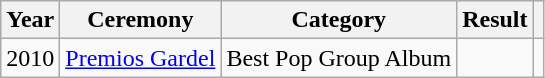<table class="wikitable sortable plainrowheaders">
<tr>
<th scope="col">Year</th>
<th scope="col">Ceremony</th>
<th scope="col">Category</th>
<th scope="col">Result</th>
<th scope="col" class="unsortable"></th>
</tr>
<tr>
<td align="center">2010</td>
<td><a href='#'>Premios Gardel</a></td>
<td>Best Pop Group Album</td>
<td></td>
<td align="center"></td>
</tr>
</table>
